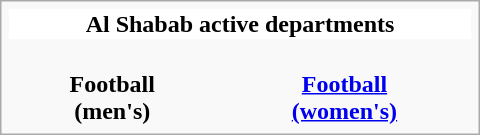<table class="infobox" style="width: 20em; font-size: 95%em;">
<tr style="color:black; background:white; text-align:center;">
<th colspan="3" style="text-align: center">Al Shabab active departments</th>
</tr>
<tr style="text-align: center">
<td><br><strong>Football<br>(men's)</strong></td>
<td><br><strong><a href='#'>Football<br>(women's)</a></strong></td>
</tr>
</table>
